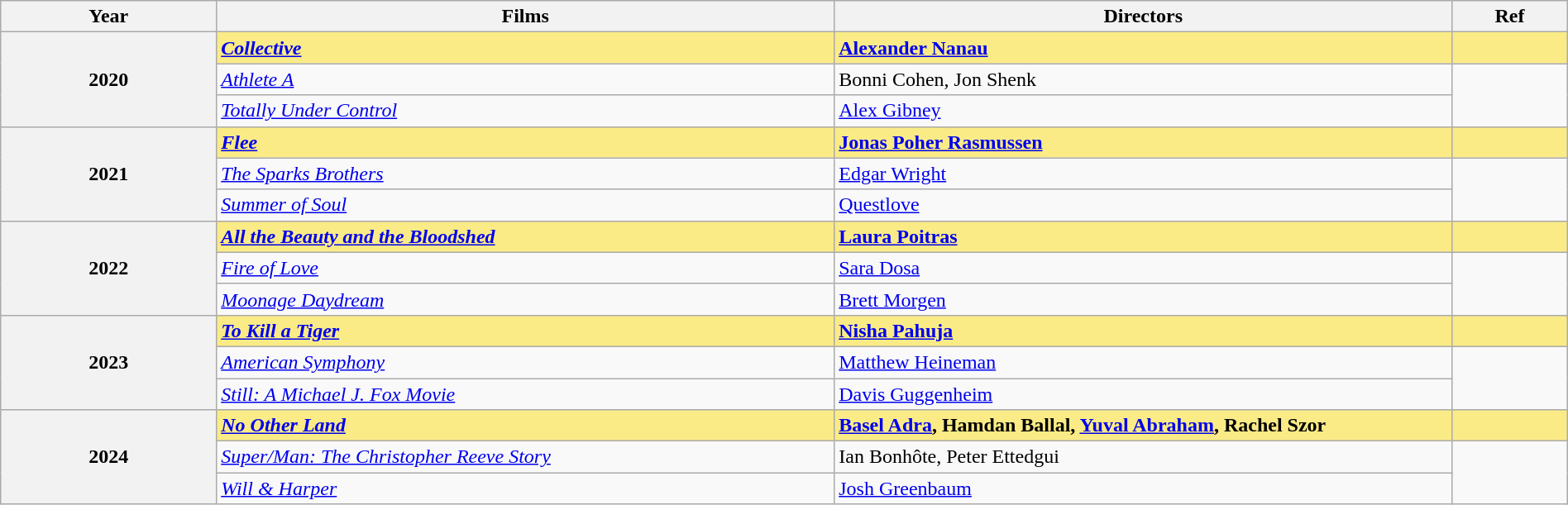<table class="wikitable" width="100%" cellpadding="5">
<tr>
<th width="100"><strong>Year</strong></th>
<th width="300"><strong>Films</strong></th>
<th width="300"><strong>Directors</strong></th>
<th width="50"><strong>Ref</strong></th>
</tr>
<tr>
<th scope="row" rowspan=3>2020</th>
<td style="background:#FAEB86;"><strong><em><a href='#'>Collective</a></em></strong></td>
<td style="background:#FAEB86;"><strong><a href='#'>Alexander Nanau</a></strong></td>
<td style="background:#FAEB86;"></td>
</tr>
<tr>
<td><em><a href='#'>Athlete A</a></em></td>
<td>Bonni Cohen, Jon Shenk</td>
<td rowspan=2></td>
</tr>
<tr>
<td><em><a href='#'>Totally Under Control</a></em></td>
<td><a href='#'>Alex Gibney</a></td>
</tr>
<tr>
<th scope="row" rowspan=3>2021</th>
<td style="background:#FAEB86;"><strong><em><a href='#'>Flee</a></em></strong></td>
<td style="background:#FAEB86;"><strong><a href='#'>Jonas Poher Rasmussen</a></strong></td>
<td style="background:#FAEB86;"></td>
</tr>
<tr>
<td><em><a href='#'>The Sparks Brothers</a></em></td>
<td><a href='#'>Edgar Wright</a></td>
<td rowspan=2></td>
</tr>
<tr>
<td><em><a href='#'>Summer of Soul</a></em></td>
<td><a href='#'>Questlove</a></td>
</tr>
<tr>
<th scope="row" rowspan=3>2022</th>
<td style="background:#FAEB86;"><strong><em><a href='#'>All the Beauty and the Bloodshed</a></em></strong></td>
<td style="background:#FAEB86;"><strong><a href='#'>Laura Poitras</a></strong></td>
<td style="background:#FAEB86;"></td>
</tr>
<tr>
<td><em><a href='#'>Fire of Love</a></em></td>
<td><a href='#'>Sara Dosa</a></td>
<td rowspan=2></td>
</tr>
<tr>
<td><em><a href='#'>Moonage Daydream</a></em></td>
<td><a href='#'>Brett Morgen</a></td>
</tr>
<tr>
<th scope="row" rowspan=3>2023</th>
<td style="background:#FAEB86;"><strong><em><a href='#'>To Kill a Tiger</a></em></strong></td>
<td style="background:#FAEB86;"><strong><a href='#'>Nisha Pahuja</a></strong></td>
<td style="background:#FAEB86;"></td>
</tr>
<tr>
<td><em><a href='#'>American Symphony</a></em></td>
<td><a href='#'>Matthew Heineman</a></td>
<td rowspan=2></td>
</tr>
<tr>
<td><em><a href='#'>Still: A Michael J. Fox Movie</a></em></td>
<td><a href='#'>Davis Guggenheim</a></td>
</tr>
<tr>
<th scope="row" rowspan=3>2024</th>
<td style="background:#FAEB86;"><strong><em><a href='#'>No Other Land</a></em></strong></td>
<td style="background:#FAEB86;"><strong><a href='#'>Basel Adra</a>, Hamdan Ballal, <a href='#'>Yuval Abraham</a>, Rachel Szor</strong></td>
<td style="background:#FAEB86;"></td>
</tr>
<tr>
<td><em><a href='#'>Super/Man: The Christopher Reeve Story</a></em></td>
<td>Ian Bonhôte, Peter Ettedgui</td>
<td rowspan=2></td>
</tr>
<tr>
<td><em><a href='#'>Will & Harper</a></em></td>
<td><a href='#'>Josh Greenbaum</a></td>
</tr>
</table>
